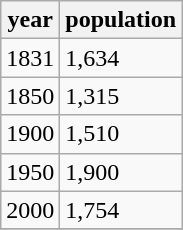<table class="wikitable">
<tr>
<th>year</th>
<th>population</th>
</tr>
<tr>
<td>1831</td>
<td>1,634</td>
</tr>
<tr>
<td>1850</td>
<td>1,315</td>
</tr>
<tr>
<td>1900</td>
<td>1,510</td>
</tr>
<tr>
<td>1950</td>
<td>1,900</td>
</tr>
<tr>
<td>2000</td>
<td>1,754</td>
</tr>
<tr>
</tr>
</table>
